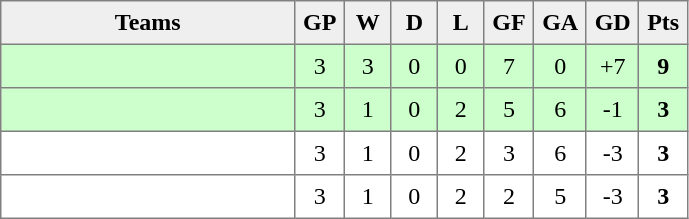<table style=border-collapse:collapse border=1 cellspacing=0 cellpadding=5>
<tr align=center bgcolor=#efefef>
<th width=185>Teams</th>
<th width=20>GP</th>
<th width=20>W</th>
<th width=20>D</th>
<th width=20>L</th>
<th width=20>GF</th>
<th width=20>GA</th>
<th width=20>GD</th>
<th width=20>Pts</th>
</tr>
<tr align=center style="background:#ccffcc;">
<td style="text-align:left;"></td>
<td>3</td>
<td>3</td>
<td>0</td>
<td>0</td>
<td>7</td>
<td>0</td>
<td>+7</td>
<td><strong>9</strong></td>
</tr>
<tr align=center style="background:#ccffcc;">
<td style="text-align:left;"></td>
<td>3</td>
<td>1</td>
<td>0</td>
<td>2</td>
<td>5</td>
<td>6</td>
<td>-1</td>
<td><strong>3</strong></td>
</tr>
<tr align=center>
<td style="text-align:left;"></td>
<td>3</td>
<td>1</td>
<td>0</td>
<td>2</td>
<td>3</td>
<td>6</td>
<td>-3</td>
<td><strong>3</strong></td>
</tr>
<tr align=center>
<td style="text-align:left;"></td>
<td>3</td>
<td>1</td>
<td>0</td>
<td>2</td>
<td>2</td>
<td>5</td>
<td>-3</td>
<td><strong>3</strong></td>
</tr>
</table>
